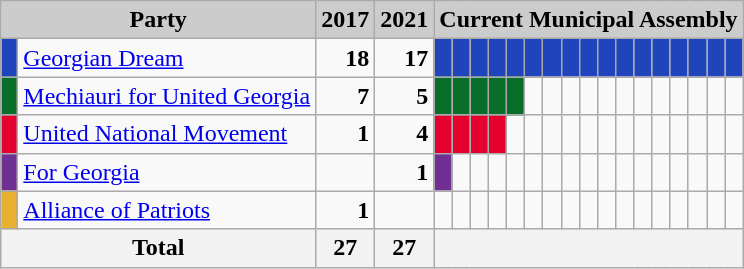<table class="wikitable">
<tr>
<th colspan="2" style="background:#ccc">Party</th>
<th style="background:#ccc">2017</th>
<th style="background:#ccc">2021</th>
<th colspan="20" style="background:#ccc">Current Municipal Assembly</th>
</tr>
<tr>
<td style="background-color: #2044bc  "> </td>
<td><a href='#'>Georgian Dream</a></td>
<td style="text-align: right"><strong>18</strong></td>
<td style="text-align: right"><strong>17</strong></td>
<td style="background-color: #2044bc "></td>
<td style="background-color: #2044bc "> </td>
<td style="background-color: #2044bc "> </td>
<td style="background-color: #2044bc "> </td>
<td style="background-color: #2044bc "> </td>
<td style="background-color: #2044bc "> </td>
<td style="background-color: #2044bc "> </td>
<td style="background-color: #2044bc "> </td>
<td style="background-color: #2044bc "> </td>
<td style="background-color: #2044bc "> </td>
<td style="background-color: #2044bc "> </td>
<td style="background-color: #2044bc "> </td>
<td style="background-color: #2044bc "> </td>
<td style="background-color: #2044bc "> </td>
<td style="background-color: #2044bc "> </td>
<td style="background-color: #2044bc "> </td>
<td style="background-color: #2044bc "> </td>
</tr>
<tr>
<td style="background-color: #0a6e2b  "> </td>
<td><a href='#'>Mechiauri for United Georgia</a></td>
<td style="text-align: right"><strong>7</strong></td>
<td style="text-align: right"><strong>5</strong></td>
<td style="background-color: #0a6e2b "> </td>
<td style="background-color: #0a6e2b "> </td>
<td style="background-color: #0a6e2b "> </td>
<td style="background-color: #0a6e2b "> </td>
<td style="background-color: #0a6e2b "> </td>
<td></td>
<td></td>
<td></td>
<td></td>
<td></td>
<td></td>
<td></td>
<td></td>
<td></td>
<td></td>
<td></td>
<td></td>
</tr>
<tr>
<td style="background-color: #e4012e  "> </td>
<td><a href='#'>United National Movement</a></td>
<td style="text-align: right"><strong>1</strong></td>
<td style="text-align: right"><strong>4</strong></td>
<td style="background-color: #e4012e "> </td>
<td style="background-color: #e4012e "> </td>
<td style="background-color: #e4012e "> </td>
<td style="background-color: #e4012e "> </td>
<td></td>
<td></td>
<td></td>
<td></td>
<td></td>
<td></td>
<td></td>
<td></td>
<td></td>
<td></td>
<td></td>
<td></td>
<td></td>
</tr>
<tr>
<td style="background-color: #702F92  "> </td>
<td><a href='#'>For Georgia</a></td>
<td></td>
<td style="text-align: right"><strong>1</strong></td>
<td style="background-color: #702f92 "> </td>
<td></td>
<td></td>
<td></td>
<td></td>
<td></td>
<td></td>
<td></td>
<td></td>
<td></td>
<td></td>
<td></td>
<td></td>
<td></td>
<td></td>
<td></td>
<td></td>
</tr>
<tr>
<td style="background-color: #e7b031 "> </td>
<td><a href='#'>Alliance of Patriots</a></td>
<td style="text-align: right"><strong>1</strong></td>
<td></td>
<td></td>
<td></td>
<td></td>
<td></td>
<td></td>
<td></td>
<td></td>
<td></td>
<td></td>
<td></td>
<td></td>
<td></td>
<td></td>
<td></td>
<td></td>
<td></td>
<td></td>
</tr>
<tr>
<th colspan="2">Total</th>
<th align="right">27</th>
<th align="right">27</th>
<th colspan="35"> </th>
</tr>
</table>
